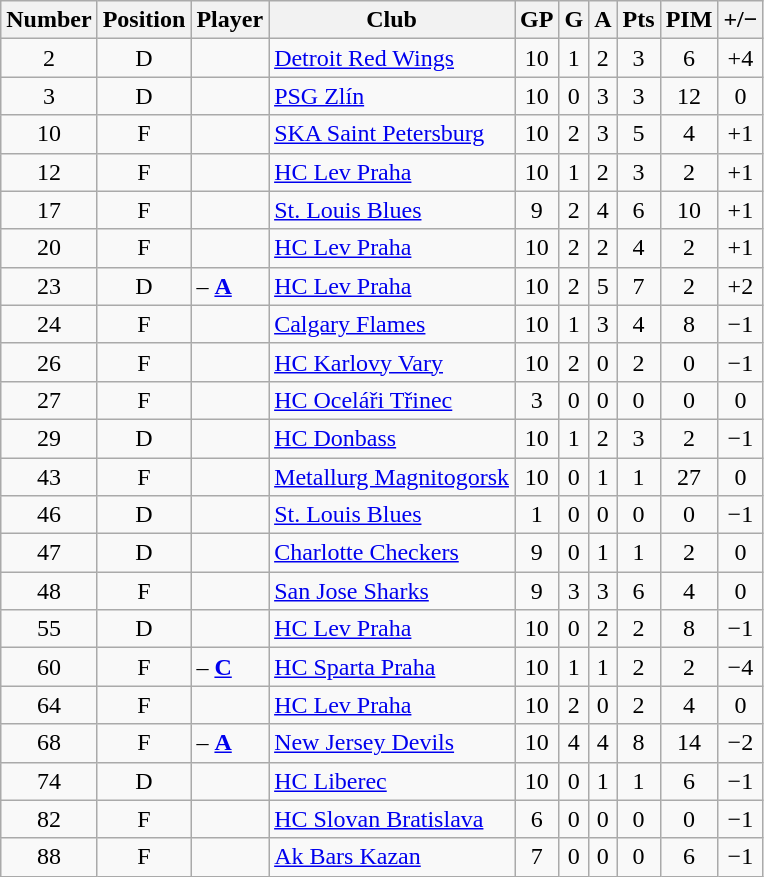<table class="wikitable sortable" style="text-align: center;">
<tr>
<th>Number</th>
<th>Position</th>
<th>Player</th>
<th>Club</th>
<th>GP</th>
<th>G</th>
<th>A</th>
<th>Pts</th>
<th>PIM</th>
<th>+/−</th>
</tr>
<tr>
<td>2</td>
<td>D</td>
<td align=left></td>
<td align=left> <a href='#'>Detroit Red Wings</a></td>
<td>10</td>
<td>1</td>
<td>2</td>
<td>3</td>
<td>6</td>
<td>+4</td>
</tr>
<tr>
<td>3</td>
<td>D</td>
<td align=left></td>
<td align=left> <a href='#'>PSG Zlín</a></td>
<td>10</td>
<td>0</td>
<td>3</td>
<td>3</td>
<td>12</td>
<td>0</td>
</tr>
<tr>
<td>10</td>
<td>F</td>
<td align=left></td>
<td align=left> <a href='#'>SKA Saint Petersburg</a></td>
<td>10</td>
<td>2</td>
<td>3</td>
<td>5</td>
<td>4</td>
<td>+1</td>
</tr>
<tr>
<td>12</td>
<td>F</td>
<td align=left></td>
<td align=left> <a href='#'>HC Lev Praha</a></td>
<td>10</td>
<td>1</td>
<td>2</td>
<td>3</td>
<td>2</td>
<td>+1</td>
</tr>
<tr>
<td>17</td>
<td>F</td>
<td align=left></td>
<td align=left> <a href='#'>St. Louis Blues</a></td>
<td>9</td>
<td>2</td>
<td>4</td>
<td>6</td>
<td>10</td>
<td>+1</td>
</tr>
<tr>
<td>20</td>
<td>F</td>
<td align=left></td>
<td align=left> <a href='#'>HC Lev Praha</a></td>
<td>10</td>
<td>2</td>
<td>2</td>
<td>4</td>
<td>2</td>
<td>+1</td>
</tr>
<tr>
<td>23</td>
<td>D</td>
<td align=left> – <strong><a href='#'>A</a></strong></td>
<td align=left> <a href='#'>HC Lev Praha</a></td>
<td>10</td>
<td>2</td>
<td>5</td>
<td>7</td>
<td>2</td>
<td>+2</td>
</tr>
<tr>
<td>24</td>
<td>F</td>
<td align=left></td>
<td align=left> <a href='#'>Calgary Flames</a></td>
<td>10</td>
<td>1</td>
<td>3</td>
<td>4</td>
<td>8</td>
<td>−1</td>
</tr>
<tr>
<td>26</td>
<td>F</td>
<td align=left></td>
<td align=left> <a href='#'>HC Karlovy Vary</a></td>
<td>10</td>
<td>2</td>
<td>0</td>
<td>2</td>
<td>0</td>
<td>−1</td>
</tr>
<tr>
<td>27</td>
<td>F</td>
<td align=left></td>
<td align=left> <a href='#'>HC Oceláři Třinec</a></td>
<td>3</td>
<td>0</td>
<td>0</td>
<td>0</td>
<td>0</td>
<td>0</td>
</tr>
<tr>
<td>29</td>
<td>D</td>
<td align=left></td>
<td align=left> <a href='#'>HC Donbass</a></td>
<td>10</td>
<td>1</td>
<td>2</td>
<td>3</td>
<td>2</td>
<td>−1</td>
</tr>
<tr>
<td>43</td>
<td>F</td>
<td align=left></td>
<td align=left> <a href='#'>Metallurg Magnitogorsk</a></td>
<td>10</td>
<td>0</td>
<td>1</td>
<td>1</td>
<td>27</td>
<td>0</td>
</tr>
<tr>
<td>46</td>
<td>D</td>
<td align=left></td>
<td align=left> <a href='#'>St. Louis Blues</a></td>
<td>1</td>
<td>0</td>
<td>0</td>
<td>0</td>
<td>0</td>
<td>−1</td>
</tr>
<tr>
<td>47</td>
<td>D</td>
<td align=left></td>
<td align=left> <a href='#'>Charlotte Checkers</a></td>
<td>9</td>
<td>0</td>
<td>1</td>
<td>1</td>
<td>2</td>
<td>0</td>
</tr>
<tr>
<td>48</td>
<td>F</td>
<td align=left></td>
<td align=left> <a href='#'>San Jose Sharks</a></td>
<td>9</td>
<td>3</td>
<td>3</td>
<td>6</td>
<td>4</td>
<td>0</td>
</tr>
<tr>
<td>55</td>
<td>D</td>
<td align=left></td>
<td align=left> <a href='#'>HC Lev Praha</a></td>
<td>10</td>
<td>0</td>
<td>2</td>
<td>2</td>
<td>8</td>
<td>−1</td>
</tr>
<tr>
<td>60</td>
<td>F</td>
<td align=left> – <strong><a href='#'>C</a></strong></td>
<td align=left> <a href='#'>HC Sparta Praha</a></td>
<td>10</td>
<td>1</td>
<td>1</td>
<td>2</td>
<td>2</td>
<td>−4</td>
</tr>
<tr>
<td>64</td>
<td>F</td>
<td align=left></td>
<td align=left> <a href='#'>HC Lev Praha</a></td>
<td>10</td>
<td>2</td>
<td>0</td>
<td>2</td>
<td>4</td>
<td>0</td>
</tr>
<tr>
<td>68</td>
<td>F</td>
<td align=left> – <strong><a href='#'>A</a></strong></td>
<td align=left> <a href='#'>New Jersey Devils</a></td>
<td>10</td>
<td>4</td>
<td>4</td>
<td>8</td>
<td>14</td>
<td>−2</td>
</tr>
<tr>
<td>74</td>
<td>D</td>
<td align=left></td>
<td align=left> <a href='#'>HC Liberec</a></td>
<td>10</td>
<td>0</td>
<td>1</td>
<td>1</td>
<td>6</td>
<td>−1</td>
</tr>
<tr>
<td>82</td>
<td>F</td>
<td align=left></td>
<td align=left> <a href='#'>HC Slovan Bratislava</a></td>
<td>6</td>
<td>0</td>
<td>0</td>
<td>0</td>
<td>0</td>
<td>−1</td>
</tr>
<tr>
<td>88</td>
<td>F</td>
<td align=left></td>
<td align=left> <a href='#'>Ak Bars Kazan</a></td>
<td>7</td>
<td>0</td>
<td>0</td>
<td>0</td>
<td>6</td>
<td>−1</td>
</tr>
</table>
